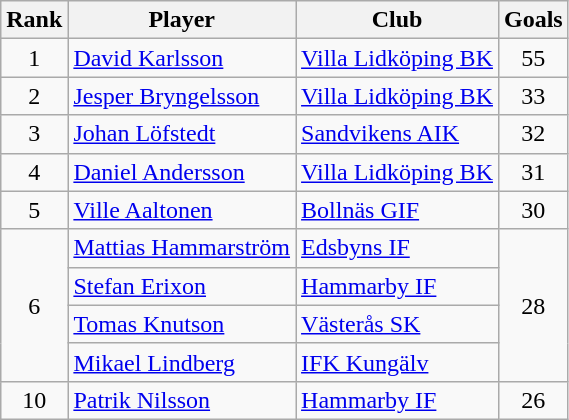<table class="wikitable" style="text-align:center">
<tr>
<th>Rank</th>
<th>Player</th>
<th>Club</th>
<th>Goals</th>
</tr>
<tr>
<td>1</td>
<td align="left"> <a href='#'>David Karlsson</a></td>
<td align="left"><a href='#'>Villa Lidköping BK</a></td>
<td>55</td>
</tr>
<tr>
<td>2</td>
<td align="left"> <a href='#'>Jesper Bryngelsson</a></td>
<td align="left"><a href='#'>Villa Lidköping BK</a></td>
<td>33</td>
</tr>
<tr>
<td>3</td>
<td align="left"> <a href='#'>Johan Löfstedt</a></td>
<td align="left"><a href='#'>Sandvikens AIK</a></td>
<td>32</td>
</tr>
<tr>
<td>4</td>
<td align="left"> <a href='#'>Daniel Andersson</a></td>
<td align="left"><a href='#'>Villa Lidköping BK</a></td>
<td>31</td>
</tr>
<tr>
<td>5</td>
<td align="left"> <a href='#'>Ville Aaltonen</a></td>
<td align="left"><a href='#'>Bollnäs GIF</a></td>
<td>30</td>
</tr>
<tr>
<td rowspan="4">6</td>
<td align="left"> <a href='#'>Mattias Hammarström</a></td>
<td align="left"><a href='#'>Edsbyns IF</a></td>
<td rowspan="4">28</td>
</tr>
<tr>
<td align="left"> <a href='#'>Stefan Erixon</a></td>
<td align="left"><a href='#'>Hammarby IF</a></td>
</tr>
<tr>
<td align="left"> <a href='#'>Tomas Knutson</a></td>
<td align="left"><a href='#'>Västerås SK</a></td>
</tr>
<tr>
<td align="left"> <a href='#'>Mikael Lindberg</a></td>
<td align="left"><a href='#'>IFK Kungälv</a></td>
</tr>
<tr>
<td>10</td>
<td align="left"> <a href='#'>Patrik Nilsson</a></td>
<td align="left"><a href='#'>Hammarby IF</a></td>
<td>26</td>
</tr>
</table>
